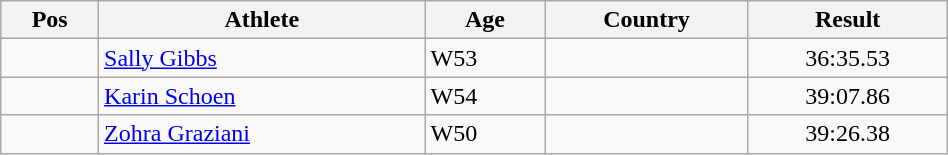<table class="wikitable"  style="text-align:center; width:50%;">
<tr>
<th>Pos</th>
<th>Athlete</th>
<th>Age</th>
<th>Country</th>
<th>Result</th>
</tr>
<tr>
<td align=center></td>
<td align=left><a href='#'>Sally Gibbs</a></td>
<td align=left>W53</td>
<td align=left></td>
<td>36:35.53</td>
</tr>
<tr>
<td align=center></td>
<td align=left><a href='#'>Karin Schoen</a></td>
<td align=left>W54</td>
<td align=left></td>
<td>39:07.86</td>
</tr>
<tr>
<td align=center></td>
<td align=left><a href='#'>Zohra Graziani</a></td>
<td align=left>W50</td>
<td align=left></td>
<td>39:26.38</td>
</tr>
</table>
